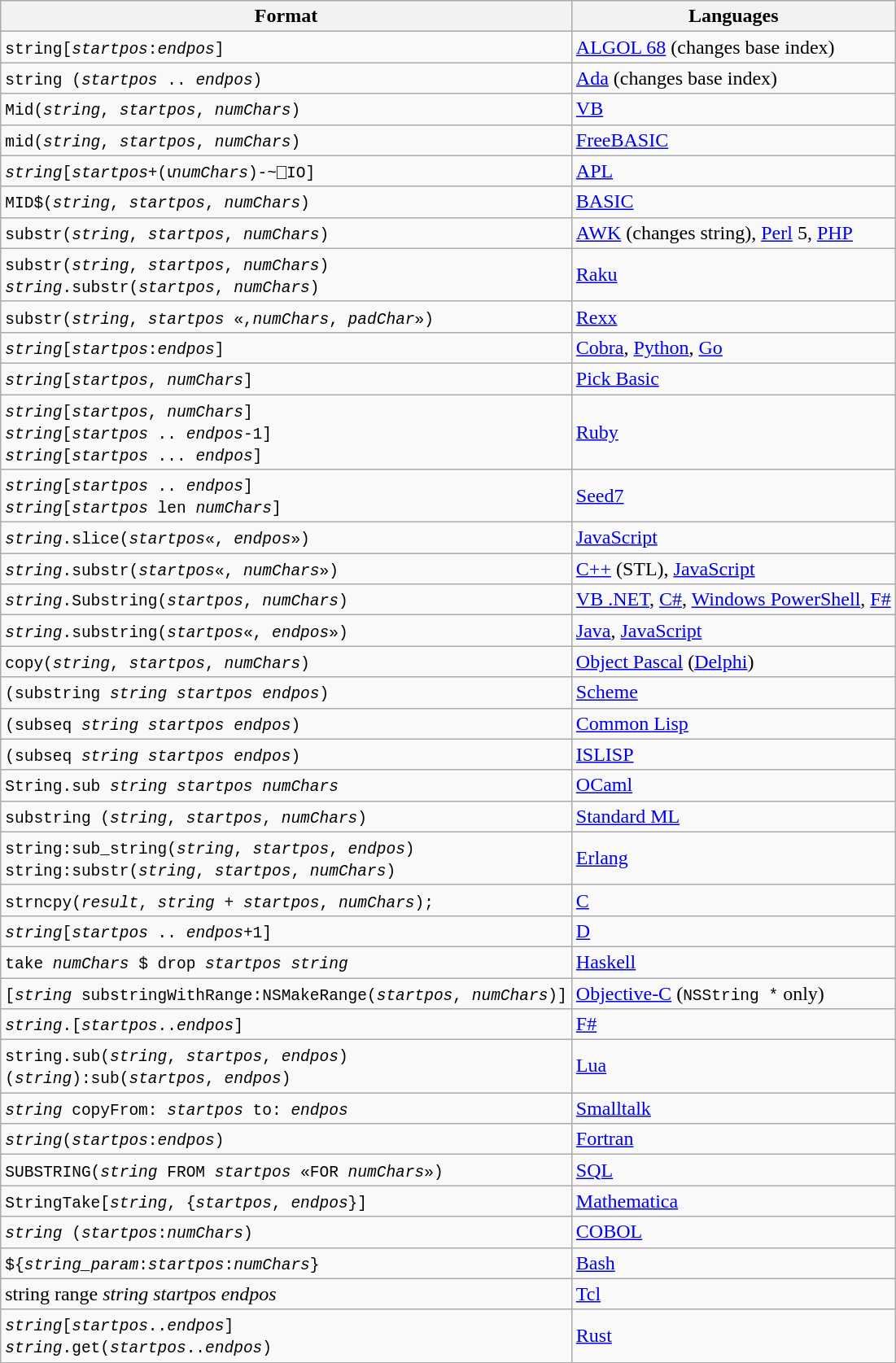<table class="wikitable sortable">
<tr style="text-align:left;">
<th>Format</th>
<th>Languages</th>
</tr>
<tr>
<td><code>string[<em>startpos</em>:<em>endpos</em>]</code></td>
<td><a href='#'>ALGOL 68</a> (changes base index)</td>
</tr>
<tr>
<td><code>string (<em>startpos</em> .. <em>endpos</em>)</code></td>
<td><a href='#'>Ada</a> (changes base index)</td>
</tr>
<tr>
<td><code>Mid(<em>string</em>, <em>startpos</em>, <em>numChars</em>)</code></td>
<td><a href='#'>VB</a></td>
</tr>
<tr>
<td><code>mid(<em>string</em>, <em>startpos</em>, <em>numChars</em>)</code></td>
<td><a href='#'>FreeBASIC</a></td>
</tr>
<tr>
<td><code><em>string</em>[<em>startpos</em>+(⍳<em>numChars</em>)-~⎕IO]</code></td>
<td><a href='#'>APL</a></td>
</tr>
<tr>
<td><code>MID$(<em>string</em>, <em>startpos</em>, <em>numChars</em>)</code></td>
<td><a href='#'>BASIC</a></td>
</tr>
<tr>
<td><code>substr(<em>string</em>, <em>startpos</em>, <em>numChars</em>)</code></td>
<td><a href='#'>AWK</a> (changes string), <a href='#'>Perl</a> 5, <a href='#'>PHP</a></td>
</tr>
<tr>
<td><code>substr(<em>string</em>, <em>startpos</em>, <em>numChars</em>)</code><br><code><em>string</em>.substr(<em>startpos</em>, <em>numChars</em>)</code></td>
<td><a href='#'>Raku</a></td>
</tr>
<tr>
<td><code>substr(<em>string</em>, <em>startpos</em> «,<em>numChars</em>, <em>padChar</em>»)</code></td>
<td><a href='#'>Rexx</a></td>
</tr>
<tr>
<td><code><em>string</em>[<em>startpos</em>:<em>endpos</em>]</code></td>
<td><a href='#'>Cobra</a>, <a href='#'>Python</a>, <a href='#'>Go</a></td>
</tr>
<tr>
<td><code><em>string</em>[<em>startpos</em>, <em>numChars</em>]</code></td>
<td><a href='#'>Pick Basic</a></td>
</tr>
<tr>
<td><code><em>string</em>[<em>startpos</em>, <em>numChars</em>]</code><br><code><em>string</em>[<em>startpos</em> .. <em>endpos</em>-1]</code><br><code><em>string</em>[<em>startpos</em> ... <em>endpos</em>]</code></td>
<td><a href='#'>Ruby</a></td>
</tr>
<tr>
<td><code><em>string</em>[<em>startpos</em> .. <em>endpos</em>]</code><br><code><em>string</em>[<em>startpos</em> len <em>numChars</em>]</code></td>
<td><a href='#'>Seed7</a></td>
</tr>
<tr>
<td><code><em>string</em>.slice(<em>startpos</em>«, <em>endpos</em>»)</code></td>
<td><a href='#'>JavaScript</a></td>
</tr>
<tr>
<td><code><em>string</em>.substr(<em>startpos</em>«, <em>numChars</em>»)</code></td>
<td><a href='#'>C++</a> (STL), <a href='#'>JavaScript</a></td>
</tr>
<tr>
<td><code><em>string</em>.Substring(<em>startpos</em>, <em>numChars</em>)</code></td>
<td><a href='#'>VB .NET</a>, <a href='#'>C#</a>, <a href='#'>Windows PowerShell</a>, <a href='#'>F#</a></td>
</tr>
<tr>
<td><code><em>string</em>.substring(<em>startpos</em>«, <em>endpos</em>»)</code></td>
<td><a href='#'>Java</a>, <a href='#'>JavaScript</a></td>
</tr>
<tr>
<td><code>copy(<em>string</em>, <em>startpos</em>, <em>numChars</em>)</code></td>
<td><a href='#'>Object Pascal</a> (<a href='#'>Delphi</a>)</td>
</tr>
<tr>
<td><code>(substring <em>string</em> <em>startpos</em> <em>endpos</em>)</code></td>
<td><a href='#'>Scheme</a></td>
</tr>
<tr>
<td><code>(subseq <em>string</em> <em>startpos</em> <em>endpos</em>)</code></td>
<td><a href='#'>Common Lisp</a></td>
</tr>
<tr>
<td><code>(subseq <em>string</em> <em>startpos</em> <em>endpos</em>)</code></td>
<td><a href='#'>ISLISP</a></td>
</tr>
<tr>
<td><code>String.sub <em>string</em> <em>startpos</em> <em>numChars</em></code></td>
<td><a href='#'>OCaml</a></td>
</tr>
<tr>
<td><code>substring (<em>string</em>, <em>startpos</em>, <em>numChars</em>)</code></td>
<td><a href='#'>Standard ML</a></td>
</tr>
<tr>
<td><code>string:sub_string(<em>string</em>, <em>startpos</em>, <em>endpos</em>)</code><br><code>string:substr(<em>string</em>, <em>startpos</em>, <em>numChars</em>)</code></td>
<td><a href='#'>Erlang</a></td>
</tr>
<tr>
<td><code>strncpy(<em>result</em>, <em>string</em> + <em>startpos</em>, <em>numChars</em>);</code></td>
<td><a href='#'>C</a></td>
</tr>
<tr>
<td><code><em>string</em>[<em>startpos</em> .. <em>endpos</em>+1]</code></td>
<td><a href='#'>D</a></td>
</tr>
<tr>
<td><code>take <em>numChars</em> $ drop <em>startpos</em> <em>string</em></code></td>
<td><a href='#'>Haskell</a></td>
</tr>
<tr>
<td><code>[<em>string</em> substringWithRange:NSMakeRange(<em>startpos</em>, <em>numChars</em>)]</code></td>
<td><a href='#'>Objective-C</a> (<code>NSString *</code> only)</td>
</tr>
<tr>
<td><code><em>string</em>.[<em>startpos</em>..<em>endpos</em>]</code></td>
<td><a href='#'>F#</a></td>
</tr>
<tr>
<td><code>string.sub(<em>string</em>, <em>startpos</em>, <em>endpos</em>)</code><br><code>(<em>string</em>):sub(<em>startpos</em>, <em>endpos</em>)</code></td>
<td><a href='#'>Lua</a></td>
</tr>
<tr>
<td><code><em>string</em> copyFrom: <em>startpos</em> to: <em>endpos</em></code></td>
<td><a href='#'>Smalltalk</a></td>
</tr>
<tr>
<td><code><em>string</em>(<em>startpos</em>:<em>endpos</em>)</code></td>
<td><a href='#'>Fortran</a></td>
</tr>
<tr>
<td><code>SUBSTRING(<em>string</em> FROM <em>startpos</em> «FOR <em>numChars</em>»)</code></td>
<td><a href='#'>SQL</a></td>
</tr>
<tr>
<td><code>StringTake[<em>string</em>, {<em>startpos</em>, <em>endpos</em>}]</code></td>
<td><a href='#'>Mathematica</a></td>
</tr>
<tr>
<td><code><em>string</em> (<em>startpos</em>:<em>numChars</em>)</code></td>
<td><a href='#'>COBOL</a></td>
</tr>
<tr>
<td><code>${<em>string_param</em>:<em>startpos</em>:<em>numChars</em>}</code></td>
<td><a href='#'>Bash</a></td>
</tr>
<tr>
<td>string range <em>string startpos endpos</em></td>
<td><a href='#'>Tcl</a></td>
</tr>
<tr>
<td><code><em>string</em>[<em>startpos</em>..<em>endpos</em>]</code><br><code><em>string</em>.get(<em>startpos</em>..<em>endpos</em>)</code></td>
<td><a href='#'>Rust</a></td>
</tr>
</table>
